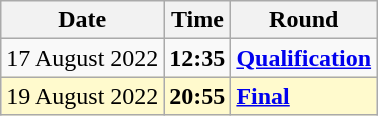<table class="wikitable">
<tr>
<th>Date</th>
<th>Time</th>
<th>Round</th>
</tr>
<tr>
<td>17 August 2022</td>
<td><strong>12:35</strong></td>
<td><strong><a href='#'>Qualification</a></strong></td>
</tr>
<tr style=background:lemonchiffon>
<td>19 August 2022</td>
<td><strong>20:55</strong></td>
<td><strong><a href='#'>Final</a></strong></td>
</tr>
</table>
